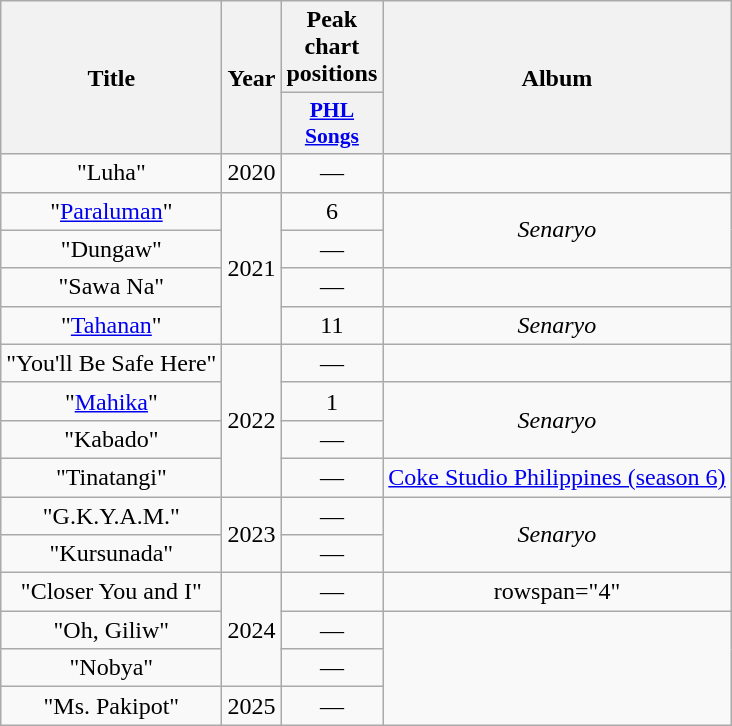<table class="wikitable plainrowheaders"  style="text-align:center;">
<tr>
<th scope="col" rowspan="2">Title</th>
<th scope="col" rowspan="2">Year</th>
<th scope="col" rowspan="1" colspan="1">Peak chart positions</th>
<th scope="col" rowspan="2">Album</th>
</tr>
<tr>
<th scope="col" style="font-size:90%; width:3em"><a href='#'>PHL<br>Songs</a><br></th>
</tr>
<tr>
<td>"Luha"</td>
<td>2020</td>
<td>—</td>
<td></td>
</tr>
<tr>
<td>"<a href='#'>Paraluman</a>"</td>
<td rowspan="4">2021</td>
<td>6</td>
<td rowspan="2"><em>Senaryo</em></td>
</tr>
<tr>
<td>"Dungaw"</td>
<td>—</td>
</tr>
<tr>
<td>"Sawa Na"</td>
<td>—</td>
<td></td>
</tr>
<tr>
<td>"<a href='#'>Tahanan</a>"</td>
<td>11</td>
<td><em>Senaryo</em></td>
</tr>
<tr>
<td>"You'll Be Safe Here"</td>
<td rowspan="4">2022</td>
<td>—</td>
<td></td>
</tr>
<tr>
<td>"<a href='#'>Mahika</a>"<br></td>
<td>1</td>
<td rowspan="2"><em>Senaryo</em></td>
</tr>
<tr>
<td>"Kabado"</td>
<td>—</td>
</tr>
<tr>
<td>"Tinatangi"<br></td>
<td>—</td>
<td><a href='#'>Coke Studio Philippines (season 6)</a></td>
</tr>
<tr>
<td>"G.K.Y.A.M."</td>
<td rowspan="2">2023</td>
<td>—</td>
<td rowspan="2"><em>Senaryo</em></td>
</tr>
<tr>
<td>"Kursunada"</td>
<td>—</td>
</tr>
<tr>
<td>"Closer You and I"</td>
<td rowspan="3">2024</td>
<td>—</td>
<td>rowspan="4" </td>
</tr>
<tr>
<td>"Oh, Giliw"</td>
<td>—</td>
</tr>
<tr>
<td>"Nobya"</td>
<td>—</td>
</tr>
<tr>
<td>"Ms. Pakipot"</td>
<td>2025</td>
<td>—</td>
</tr>
</table>
